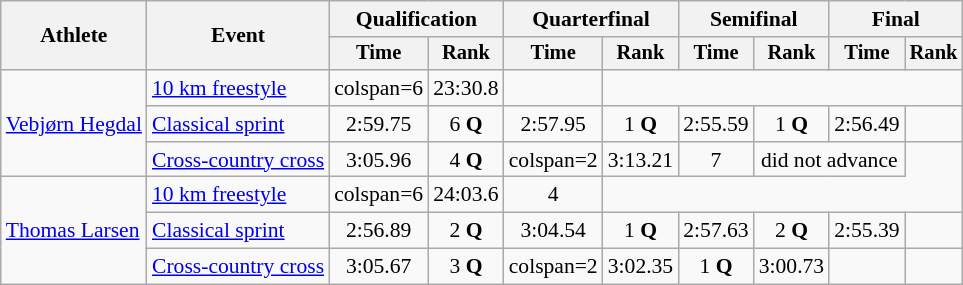<table class="wikitable" style="font-size:90%">
<tr>
<th rowspan="2">Athlete</th>
<th rowspan="2">Event</th>
<th colspan="2">Qualification</th>
<th colspan="2">Quarterfinal</th>
<th colspan="2">Semifinal</th>
<th colspan="2">Final</th>
</tr>
<tr style="font-size:95%">
<th>Time</th>
<th>Rank</th>
<th>Time</th>
<th>Rank</th>
<th>Time</th>
<th>Rank</th>
<th>Time</th>
<th>Rank</th>
</tr>
<tr align=center>
<td align=left rowspan=3><a href='#'>Vebjørn Hegdal</a></td>
<td align=left><a href='#'>10 km freestyle</a></td>
<td>colspan=6 </td>
<td>23:30.8</td>
<td></td>
</tr>
<tr align=center>
<td align=left><a href='#'>Classical sprint</a></td>
<td>2:59.75</td>
<td>6 <strong>Q</strong></td>
<td>2:57.95</td>
<td>1 <strong>Q</strong></td>
<td>2:55.59</td>
<td>1 <strong>Q</strong></td>
<td>2:56.49</td>
<td></td>
</tr>
<tr align=center>
<td align=left><a href='#'>Cross-country cross</a></td>
<td>3:05.96</td>
<td>4 <strong>Q</strong></td>
<td>colspan=2 </td>
<td>3:13.21</td>
<td>7</td>
<td colspan=2>did not advance</td>
</tr>
<tr align=center>
<td align=left rowspan=3><a href='#'>Thomas Larsen</a></td>
<td align=left><a href='#'>10 km freestyle</a></td>
<td>colspan=6 </td>
<td>24:03.6</td>
<td>4</td>
</tr>
<tr align=center>
<td align=left><a href='#'>Classical sprint</a></td>
<td>2:56.89</td>
<td>2 <strong>Q</strong></td>
<td>3:04.54</td>
<td>1 <strong>Q</strong></td>
<td>2:57.63</td>
<td>2 <strong>Q</strong></td>
<td>2:55.39</td>
<td></td>
</tr>
<tr align=center>
<td align=left><a href='#'>Cross-country cross</a></td>
<td>3:05.67</td>
<td>3 <strong>Q</strong></td>
<td>colspan=2 </td>
<td>3:02.35</td>
<td>1 <strong>Q</strong></td>
<td>3:00.73</td>
<td></td>
</tr>
</table>
